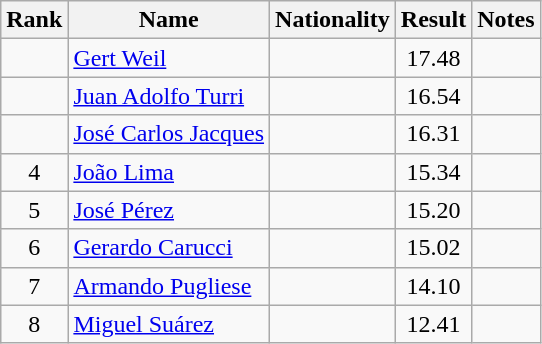<table class="wikitable sortable" style="text-align:center">
<tr>
<th>Rank</th>
<th>Name</th>
<th>Nationality</th>
<th>Result</th>
<th>Notes</th>
</tr>
<tr>
<td></td>
<td align=left><a href='#'>Gert Weil</a></td>
<td align=left></td>
<td>17.48</td>
<td></td>
</tr>
<tr>
<td></td>
<td align=left><a href='#'>Juan Adolfo Turri</a></td>
<td align=left></td>
<td>16.54</td>
<td></td>
</tr>
<tr>
<td></td>
<td align=left><a href='#'>José Carlos Jacques</a></td>
<td align=left></td>
<td>16.31</td>
<td></td>
</tr>
<tr>
<td>4</td>
<td align=left><a href='#'>João Lima</a></td>
<td align=left></td>
<td>15.34</td>
<td></td>
</tr>
<tr>
<td>5</td>
<td align=left><a href='#'>José Pérez</a></td>
<td align=left></td>
<td>15.20</td>
<td></td>
</tr>
<tr>
<td>6</td>
<td align=left><a href='#'>Gerardo Carucci</a></td>
<td align=left></td>
<td>15.02</td>
<td></td>
</tr>
<tr>
<td>7</td>
<td align=left><a href='#'>Armando Pugliese</a></td>
<td align=left></td>
<td>14.10</td>
<td></td>
</tr>
<tr>
<td>8</td>
<td align=left><a href='#'>Miguel Suárez</a></td>
<td align=left></td>
<td>12.41</td>
<td></td>
</tr>
</table>
